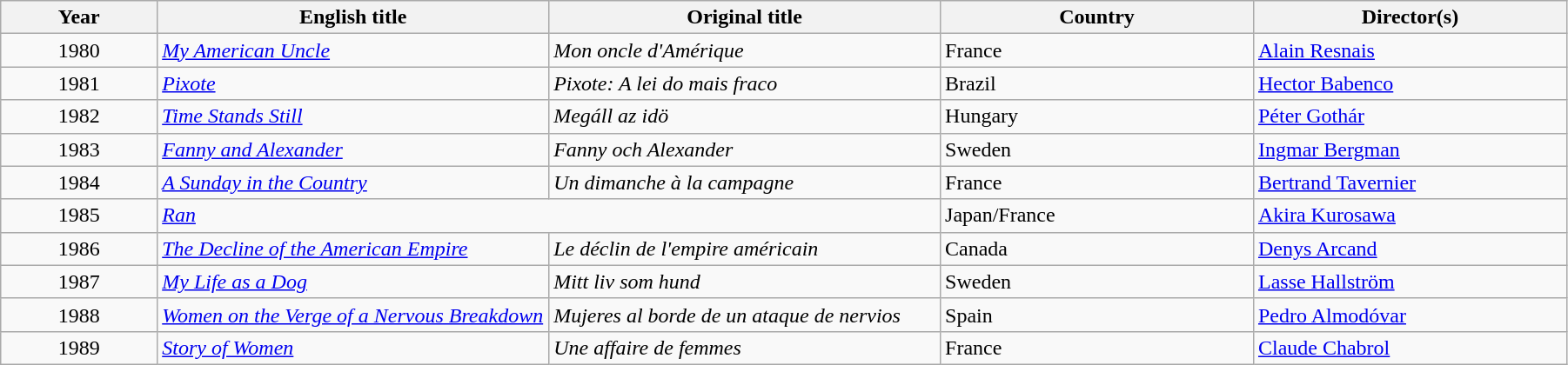<table class="wikitable" width="95%" cellpadding="5">
<tr>
<th width="10%">Year</th>
<th width="25%">English title</th>
<th width="25%">Original title</th>
<th width="20%">Country</th>
<th width="20%">Director(s)</th>
</tr>
<tr>
<td style="text-align:center;">1980</td>
<td><em><a href='#'>My American Uncle</a></em></td>
<td><em>Mon oncle d'Amérique</em></td>
<td>France</td>
<td><a href='#'>Alain Resnais</a></td>
</tr>
<tr>
<td style="text-align:center;">1981</td>
<td><em><a href='#'>Pixote</a></em></td>
<td><em>Pixote: A lei do mais fraco</em></td>
<td>Brazil</td>
<td><a href='#'>Hector Babenco</a></td>
</tr>
<tr>
<td style="text-align:center;">1982</td>
<td><em><a href='#'>Time Stands Still</a></em></td>
<td><em>Megáll az idö</em></td>
<td>Hungary</td>
<td><a href='#'>Péter Gothár</a></td>
</tr>
<tr>
<td style="text-align:center;">1983</td>
<td><em><a href='#'>Fanny and Alexander</a></em></td>
<td><em>Fanny och Alexander</em></td>
<td>Sweden</td>
<td><a href='#'>Ingmar Bergman</a></td>
</tr>
<tr>
<td style="text-align:center;">1984</td>
<td><em><a href='#'>A Sunday in the Country</a></em></td>
<td><em>Un dimanche à la campagne</em></td>
<td>France</td>
<td><a href='#'>Bertrand Tavernier</a></td>
</tr>
<tr>
<td style="text-align:center;">1985</td>
<td colspan="2"><em><a href='#'>Ran</a></em></td>
<td>Japan/France</td>
<td><a href='#'>Akira Kurosawa</a></td>
</tr>
<tr>
<td style="text-align:center;">1986</td>
<td><em><a href='#'>The Decline of the American Empire</a></em></td>
<td><em>Le déclin de l'empire américain</em></td>
<td>Canada</td>
<td><a href='#'>Denys Arcand</a></td>
</tr>
<tr>
<td style="text-align:center;">1987</td>
<td><em><a href='#'>My Life as a Dog</a></em></td>
<td><em>Mitt liv som hund</em></td>
<td>Sweden</td>
<td><a href='#'>Lasse Hallström</a></td>
</tr>
<tr>
<td style="text-align:center;">1988</td>
<td><em><a href='#'>Women on the Verge of a Nervous Breakdown</a></em></td>
<td><em>Mujeres al borde de un ataque de nervios</em></td>
<td>Spain</td>
<td><a href='#'>Pedro Almodóvar</a></td>
</tr>
<tr>
<td style="text-align:center;">1989</td>
<td><em><a href='#'>Story of Women</a></em></td>
<td><em>Une affaire de femmes</em></td>
<td>France</td>
<td><a href='#'>Claude Chabrol</a></td>
</tr>
</table>
